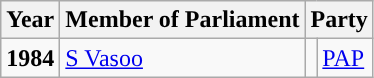<table class="wikitable">
<tr>
<th>Year</th>
<th>Member of Parliament</th>
<th colspan="2">Party</th>
</tr>
<tr>
<td><strong>1984</strong></td>
<td><a href='#'>S Vasoo</a></td>
<td></td>
<td><a href='#'>PAP</a></td>
</tr>
</table>
